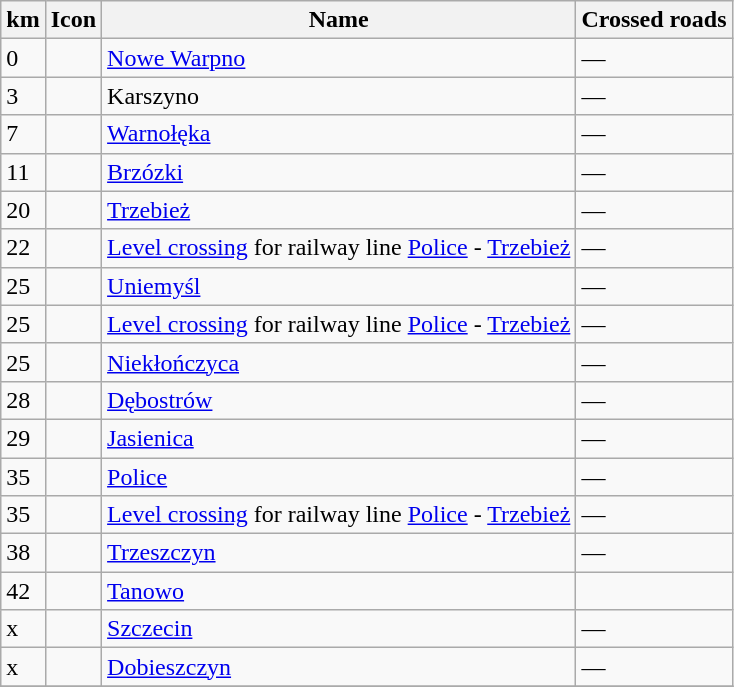<table class=wikitable>
<tr>
<th>km</th>
<th>Icon</th>
<th>Name</th>
<th>Crossed roads</th>
</tr>
<tr>
<td>0</td>
<td></td>
<td><a href='#'>Nowe Warpno</a></td>
<td>—</td>
</tr>
<tr>
<td>3</td>
<td></td>
<td>Karszyno</td>
<td>—</td>
</tr>
<tr>
<td>7</td>
<td></td>
<td><a href='#'>Warnołęka</a></td>
<td>—</td>
</tr>
<tr>
<td>11</td>
<td></td>
<td><a href='#'>Brzózki</a></td>
<td>—</td>
</tr>
<tr>
<td>20</td>
<td></td>
<td><a href='#'>Trzebież</a></td>
<td>—</td>
</tr>
<tr>
<td>22</td>
<td></td>
<td><a href='#'>Level crossing</a> for railway line <a href='#'>Police</a> - <a href='#'>Trzebież</a></td>
<td>—</td>
</tr>
<tr>
<td>25</td>
<td></td>
<td><a href='#'>Uniemyśl</a></td>
<td>—</td>
</tr>
<tr>
<td>25</td>
<td></td>
<td><a href='#'>Level crossing</a> for railway line <a href='#'>Police</a> - <a href='#'>Trzebież</a></td>
<td>—</td>
</tr>
<tr>
<td>25</td>
<td></td>
<td><a href='#'>Niekłończyca</a></td>
<td>—</td>
</tr>
<tr>
<td>28</td>
<td></td>
<td><a href='#'>Dębostrów</a></td>
<td>—</td>
</tr>
<tr>
<td>29</td>
<td></td>
<td><a href='#'>Jasienica</a></td>
<td>—</td>
</tr>
<tr>
<td>35</td>
<td></td>
<td><a href='#'>Police</a></td>
<td>—</td>
</tr>
<tr>
<td>35</td>
<td></td>
<td><a href='#'>Level crossing</a> for railway line <a href='#'>Police</a> - <a href='#'>Trzebież</a></td>
<td>—</td>
</tr>
<tr>
<td>38</td>
<td></td>
<td><a href='#'>Trzeszczyn</a></td>
<td>—</td>
</tr>
<tr>
<td>42</td>
<td></td>
<td><a href='#'>Tanowo</a></td>
<td></td>
</tr>
<tr>
<td>x</td>
<td></td>
<td> <a href='#'>Szczecin</a></td>
<td>—</td>
</tr>
<tr>
<td>x</td>
<td></td>
<td> <a href='#'>Dobieszczyn</a></td>
<td>—</td>
</tr>
<tr>
</tr>
</table>
